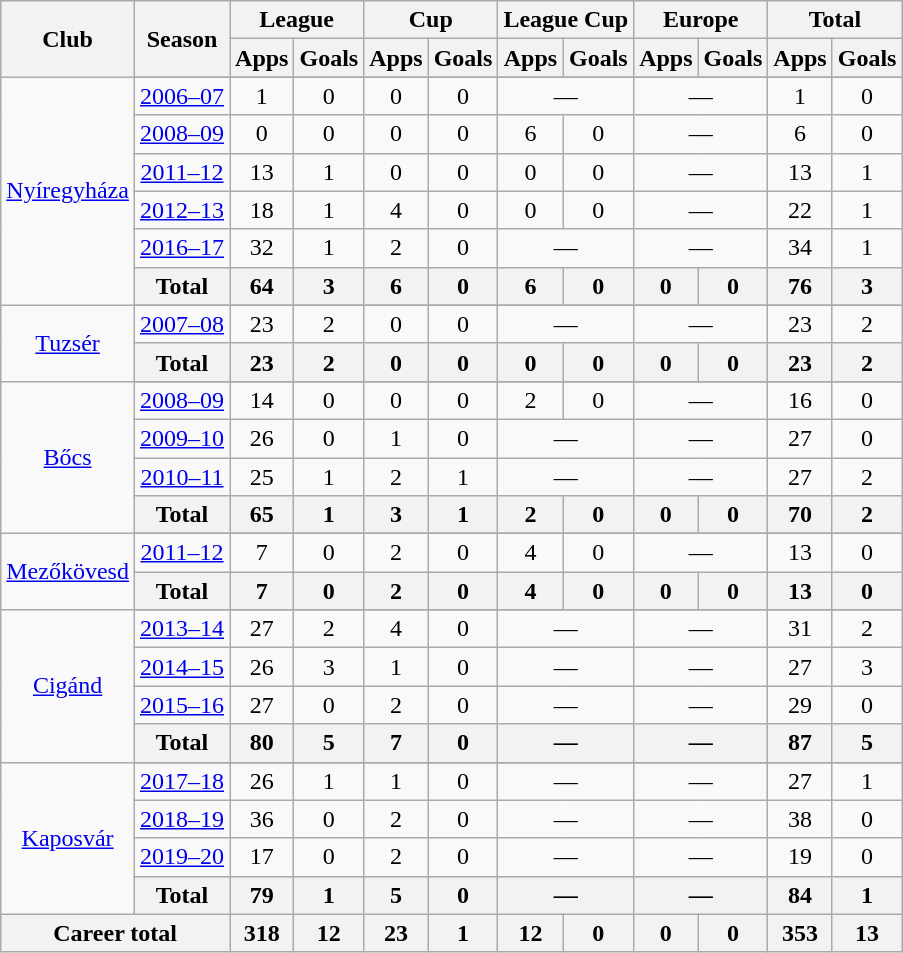<table class="wikitable" style="text-align: center;">
<tr>
<th rowspan="2">Club</th>
<th rowspan="2">Season</th>
<th colspan="2">League</th>
<th colspan="2">Cup</th>
<th colspan="2">League Cup</th>
<th colspan="2">Europe</th>
<th colspan="2">Total</th>
</tr>
<tr>
<th>Apps</th>
<th>Goals</th>
<th>Apps</th>
<th>Goals</th>
<th>Apps</th>
<th>Goals</th>
<th>Apps</th>
<th>Goals</th>
<th>Apps</th>
<th>Goals</th>
</tr>
<tr>
<td rowspan="7"><a href='#'>Nyíregyháza</a></td>
</tr>
<tr>
<td><a href='#'>2006–07</a></td>
<td>1</td>
<td>0</td>
<td>0</td>
<td>0</td>
<td colspan="2">—</td>
<td colspan="2">—</td>
<td>1</td>
<td>0</td>
</tr>
<tr>
<td><a href='#'>2008–09</a></td>
<td>0</td>
<td>0</td>
<td>0</td>
<td>0</td>
<td>6</td>
<td>0</td>
<td colspan="2">—</td>
<td>6</td>
<td>0</td>
</tr>
<tr>
<td><a href='#'>2011–12</a></td>
<td>13</td>
<td>1</td>
<td>0</td>
<td>0</td>
<td>0</td>
<td>0</td>
<td colspan="2">—</td>
<td>13</td>
<td>1</td>
</tr>
<tr>
<td><a href='#'>2012–13</a></td>
<td>18</td>
<td>1</td>
<td>4</td>
<td>0</td>
<td>0</td>
<td>0</td>
<td colspan="2">—</td>
<td>22</td>
<td>1</td>
</tr>
<tr>
<td><a href='#'>2016–17</a></td>
<td>32</td>
<td>1</td>
<td>2</td>
<td>0</td>
<td colspan="2">—</td>
<td colspan="2">—</td>
<td>34</td>
<td>1</td>
</tr>
<tr>
<th>Total</th>
<th>64</th>
<th>3</th>
<th>6</th>
<th>0</th>
<th>6</th>
<th>0</th>
<th>0</th>
<th>0</th>
<th>76</th>
<th>3</th>
</tr>
<tr>
<td rowspan="3"><a href='#'>Tuzsér</a></td>
</tr>
<tr>
<td><a href='#'>2007–08</a></td>
<td>23</td>
<td>2</td>
<td>0</td>
<td>0</td>
<td colspan="2">—</td>
<td colspan="2">—</td>
<td>23</td>
<td>2</td>
</tr>
<tr>
<th>Total</th>
<th>23</th>
<th>2</th>
<th>0</th>
<th>0</th>
<th>0</th>
<th>0</th>
<th>0</th>
<th>0</th>
<th>23</th>
<th>2</th>
</tr>
<tr>
<td rowspan="5"><a href='#'>Bőcs</a></td>
</tr>
<tr>
<td><a href='#'>2008–09</a></td>
<td>14</td>
<td>0</td>
<td>0</td>
<td>0</td>
<td>2</td>
<td>0</td>
<td colspan="2">—</td>
<td>16</td>
<td>0</td>
</tr>
<tr>
<td><a href='#'>2009–10</a></td>
<td>26</td>
<td>0</td>
<td>1</td>
<td>0</td>
<td colspan="2">—</td>
<td colspan="2">—</td>
<td>27</td>
<td>0</td>
</tr>
<tr>
<td><a href='#'>2010–11</a></td>
<td>25</td>
<td>1</td>
<td>2</td>
<td>1</td>
<td colspan="2">—</td>
<td colspan="2">—</td>
<td>27</td>
<td>2</td>
</tr>
<tr>
<th>Total</th>
<th>65</th>
<th>1</th>
<th>3</th>
<th>1</th>
<th>2</th>
<th>0</th>
<th>0</th>
<th>0</th>
<th>70</th>
<th>2</th>
</tr>
<tr>
<td rowspan="3"><a href='#'>Mezőkövesd</a></td>
</tr>
<tr>
<td><a href='#'>2011–12</a></td>
<td>7</td>
<td>0</td>
<td>2</td>
<td>0</td>
<td>4</td>
<td>0</td>
<td colspan="2">—</td>
<td>13</td>
<td>0</td>
</tr>
<tr>
<th>Total</th>
<th>7</th>
<th>0</th>
<th>2</th>
<th>0</th>
<th>4</th>
<th>0</th>
<th>0</th>
<th>0</th>
<th>13</th>
<th>0</th>
</tr>
<tr>
<td rowspan="5"><a href='#'>Cigánd</a></td>
</tr>
<tr>
<td><a href='#'>2013–14</a></td>
<td>27</td>
<td>2</td>
<td>4</td>
<td>0</td>
<td colspan="2">—</td>
<td colspan="2">—</td>
<td>31</td>
<td>2</td>
</tr>
<tr>
<td><a href='#'>2014–15</a></td>
<td>26</td>
<td>3</td>
<td>1</td>
<td>0</td>
<td colspan="2">—</td>
<td colspan="2">—</td>
<td>27</td>
<td>3</td>
</tr>
<tr>
<td><a href='#'>2015–16</a></td>
<td>27</td>
<td>0</td>
<td>2</td>
<td>0</td>
<td colspan="2">—</td>
<td colspan="2">—</td>
<td>29</td>
<td>0</td>
</tr>
<tr>
<th>Total</th>
<th>80</th>
<th>5</th>
<th>7</th>
<th>0</th>
<th colspan="2">—</th>
<th colspan="2">—</th>
<th>87</th>
<th>5</th>
</tr>
<tr>
<td rowspan="5"><a href='#'>Kaposvár</a></td>
</tr>
<tr>
<td><a href='#'>2017–18</a></td>
<td>26</td>
<td>1</td>
<td>1</td>
<td>0</td>
<td colspan="2">—</td>
<td colspan="2">—</td>
<td>27</td>
<td>1</td>
</tr>
<tr>
<td><a href='#'>2018–19</a></td>
<td>36</td>
<td>0</td>
<td>2</td>
<td>0</td>
<td colspan="2">—</td>
<td colspan="2">—</td>
<td>38</td>
<td>0</td>
</tr>
<tr>
<td><a href='#'>2019–20</a></td>
<td>17</td>
<td>0</td>
<td>2</td>
<td>0</td>
<td colspan="2">—</td>
<td colspan="2">—</td>
<td>19</td>
<td>0</td>
</tr>
<tr>
<th>Total</th>
<th>79</th>
<th>1</th>
<th>5</th>
<th>0</th>
<th colspan="2">—</th>
<th colspan="2">—</th>
<th>84</th>
<th>1</th>
</tr>
<tr>
<th colspan="2">Career total</th>
<th>318</th>
<th>12</th>
<th>23</th>
<th>1</th>
<th>12</th>
<th>0</th>
<th>0</th>
<th>0</th>
<th>353</th>
<th>13</th>
</tr>
</table>
